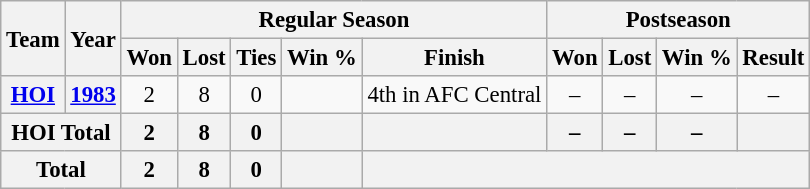<table class="wikitable" style="font-size: 95%; text-align:center;">
<tr>
<th rowspan="2">Team</th>
<th rowspan="2">Year</th>
<th colspan="5">Regular Season</th>
<th colspan="4">Postseason</th>
</tr>
<tr>
<th>Won</th>
<th>Lost</th>
<th>Ties</th>
<th>Win %</th>
<th>Finish</th>
<th>Won</th>
<th>Lost</th>
<th>Win %</th>
<th>Result</th>
</tr>
<tr>
<th><a href='#'>HOI</a></th>
<th><a href='#'>1983</a></th>
<td>2</td>
<td>8</td>
<td>0</td>
<td></td>
<td>4th in AFC Central</td>
<td>–</td>
<td>–</td>
<td>–</td>
<td>–</td>
</tr>
<tr>
<th colspan="2">HOI Total</th>
<th>2</th>
<th>8</th>
<th>0</th>
<th></th>
<th></th>
<th>–</th>
<th>–</th>
<th>–</th>
<th></th>
</tr>
<tr>
<th colspan="2">Total</th>
<th>2</th>
<th>8</th>
<th>0</th>
<th></th>
<th colspan="5"></th>
</tr>
</table>
